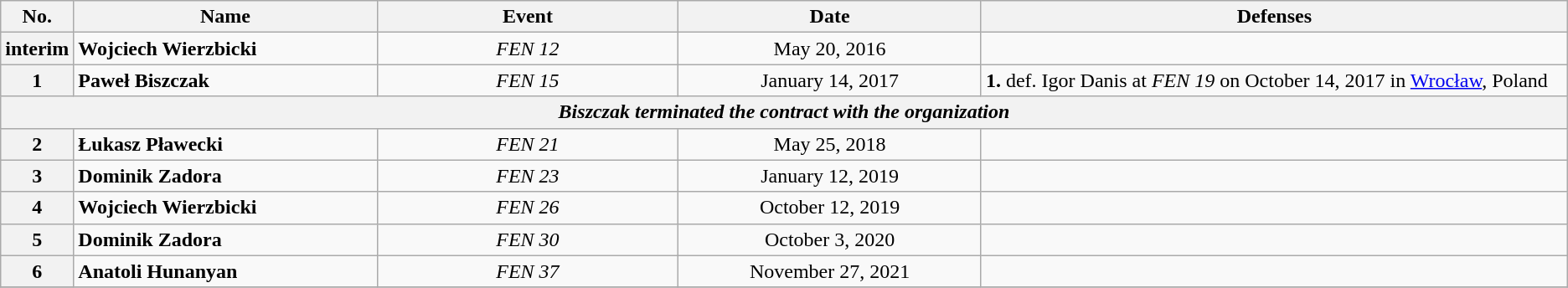<table class="wikitable">
<tr>
<th style= width:1%;">No.</th>
<th style= width:20%;">Name</th>
<th style= width:20%;">Event</th>
<th style=width:20%;">Date</th>
<th style= width:50%;">Defenses</th>
</tr>
<tr>
<th>interim</th>
<td align=left> <strong>Wojciech Wierzbicki</strong><br></td>
<td align=center><em>FEN 12</em><br></td>
<td align=center>May 20, 2016</td>
<td></td>
</tr>
<tr>
<th>1</th>
<td align=left> <strong>Paweł Biszczak</strong><br></td>
<td align=center><em>FEN 15</em><br></td>
<td align=center>January 14, 2017</td>
<td><strong>1.</strong> def. Igor Danis at <em>FEN 19</em> on October 14, 2017 in <a href='#'>Wrocław</a>, Poland</td>
</tr>
<tr>
<th colspan="5"><em>Biszczak terminated the contract with the organization</em></th>
</tr>
<tr>
<th>2</th>
<td align=left> <strong>Łukasz Pławecki</strong><br></td>
<td align=center><em>FEN 21</em><br></td>
<td align=center>May 25, 2018</td>
<td></td>
</tr>
<tr>
<th>3</th>
<td align=left> <strong>Dominik Zadora</strong><br></td>
<td align=center><em>FEN 23</em><br></td>
<td align=center>January 12, 2019</td>
<td></td>
</tr>
<tr>
<th>4</th>
<td align=left> <strong>Wojciech Wierzbicki</strong><br></td>
<td align=center><em>FEN 26</em><br></td>
<td align=center>October 12, 2019</td>
<td></td>
</tr>
<tr>
<th>5</th>
<td align=left> <strong>Dominik Zadora</strong><br></td>
<td align=center><em>FEN 30</em><br></td>
<td align=center>October 3, 2020</td>
<td></td>
</tr>
<tr>
<th>6</th>
<td align=left> <strong>Anatoli Hunanyan</strong><br></td>
<td align=center><em>FEN 37</em><br></td>
<td align=center>November 27, 2021</td>
<td></td>
</tr>
<tr>
</tr>
</table>
